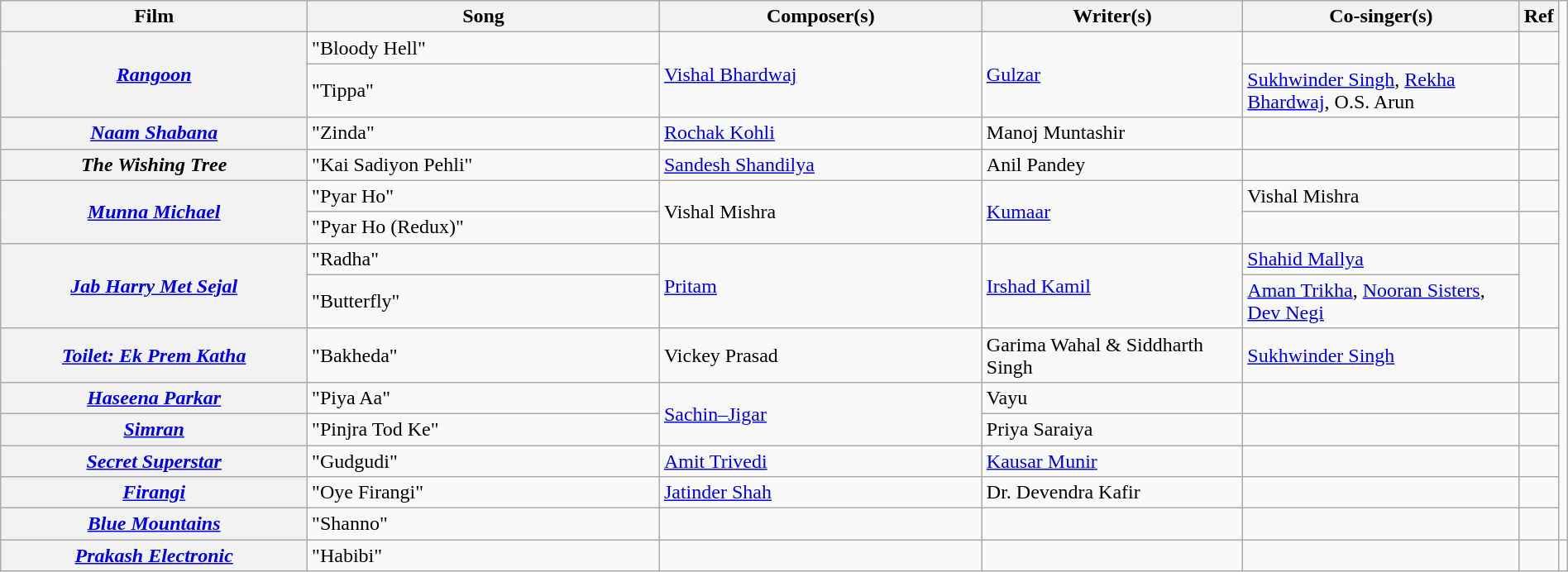<table class="wikitable plainrowheaders" width="100%">
<tr>
<th width="20%">Film</th>
<th width="23%">Song</th>
<th width="21%">Composer(s)</th>
<th width="17%">Writer(s)</th>
<th width="18%">Co-singer(s)</th>
<th width="1%">Ref</th>
</tr>
<tr>
<th rowspan="2" scope="row"><em><a href='#'>Rangoon</a></em></th>
<td>"Bloody Hell"</td>
<td rowspan="2"><a href='#'>Vishal Bhardwaj</a></td>
<td rowspan="2"><a href='#'>Gulzar</a></td>
<td></td>
<td></td>
</tr>
<tr>
<td>"Tippa"</td>
<td><a href='#'>Sukhwinder Singh</a>, <a href='#'>Rekha Bhardwaj</a>, O.S. Arun</td>
<td></td>
</tr>
<tr>
<th scope="row"><em><a href='#'>Naam Shabana</a></em></th>
<td>"Zinda"</td>
<td><a href='#'>Rochak Kohli</a></td>
<td>Manoj Muntashir</td>
<td></td>
<td></td>
</tr>
<tr>
<th scope="row"><em>The Wishing Tree</em></th>
<td>"Kai Sadiyon Pehli"</td>
<td><a href='#'>Sandesh Shandilya</a></td>
<td>Anil Pandey</td>
<td></td>
<td></td>
</tr>
<tr>
<th rowspan="2" scope="row"><em><a href='#'>Munna Michael</a></em></th>
<td>"Pyar Ho"</td>
<td rowspan="2">Vishal Mishra</td>
<td rowspan="2"><a href='#'>Kumaar</a></td>
<td>Vishal Mishra</td>
<td></td>
</tr>
<tr>
<td>"Pyar Ho (Redux)"</td>
<td></td>
<td></td>
</tr>
<tr>
<th rowspan="2" scope="row"><em><a href='#'>Jab Harry Met Sejal</a></em></th>
<td>"Radha"</td>
<td rowspan="2"><a href='#'>Pritam</a></td>
<td rowspan="2"><a href='#'>Irshad Kamil</a></td>
<td><a href='#'>Shahid Mallya</a></td>
<td rowspan="2"></td>
</tr>
<tr>
<td>"Butterfly"</td>
<td><a href='#'>Aman Trikha</a>, <a href='#'>Nooran Sisters</a>, <a href='#'>Dev Negi</a></td>
</tr>
<tr>
<th scope="row"><em><a href='#'>Toilet: Ek Prem Katha</a></em></th>
<td>"Bakheda"</td>
<td>Vickey Prasad</td>
<td>Garima Wahal & Siddharth Singh</td>
<td><a href='#'>Sukhwinder Singh</a></td>
<td></td>
</tr>
<tr>
<th scope="row"><em><a href='#'>Haseena Parkar</a></em></th>
<td>"Piya Aa"</td>
<td rowspan="2"><a href='#'>Sachin–Jigar</a></td>
<td>Vayu</td>
<td></td>
<td></td>
</tr>
<tr>
<th scope="row"><em><a href='#'>Simran</a></em></th>
<td>"Pinjra Tod Ke"</td>
<td>Priya Saraiya</td>
<td></td>
<td></td>
</tr>
<tr>
<th scope="row"><em><a href='#'>Secret Superstar</a></em></th>
<td>"Gudgudi"</td>
<td><a href='#'>Amit Trivedi</a></td>
<td><a href='#'>Kausar Munir</a></td>
<td></td>
<td></td>
</tr>
<tr>
<th scope="row"><em><a href='#'>Firangi</a></em></th>
<td>"Oye Firangi"</td>
<td><a href='#'>Jatinder Shah</a></td>
<td>Dr. Devendra Kafir</td>
<td></td>
<td></td>
</tr>
<tr>
<th scope="row"><em><a href='#'>Blue Mountains</a></em></th>
<td>"Shanno"</td>
<td></td>
<td></td>
<td></td>
<td></td>
</tr>
<tr>
<th scope="row"><em><a href='#'>Prakash Electronic</a></em></th>
<td>"Habibi"</td>
<td></td>
<td></td>
<td></td>
<td></td>
<td></td>
</tr>
</table>
